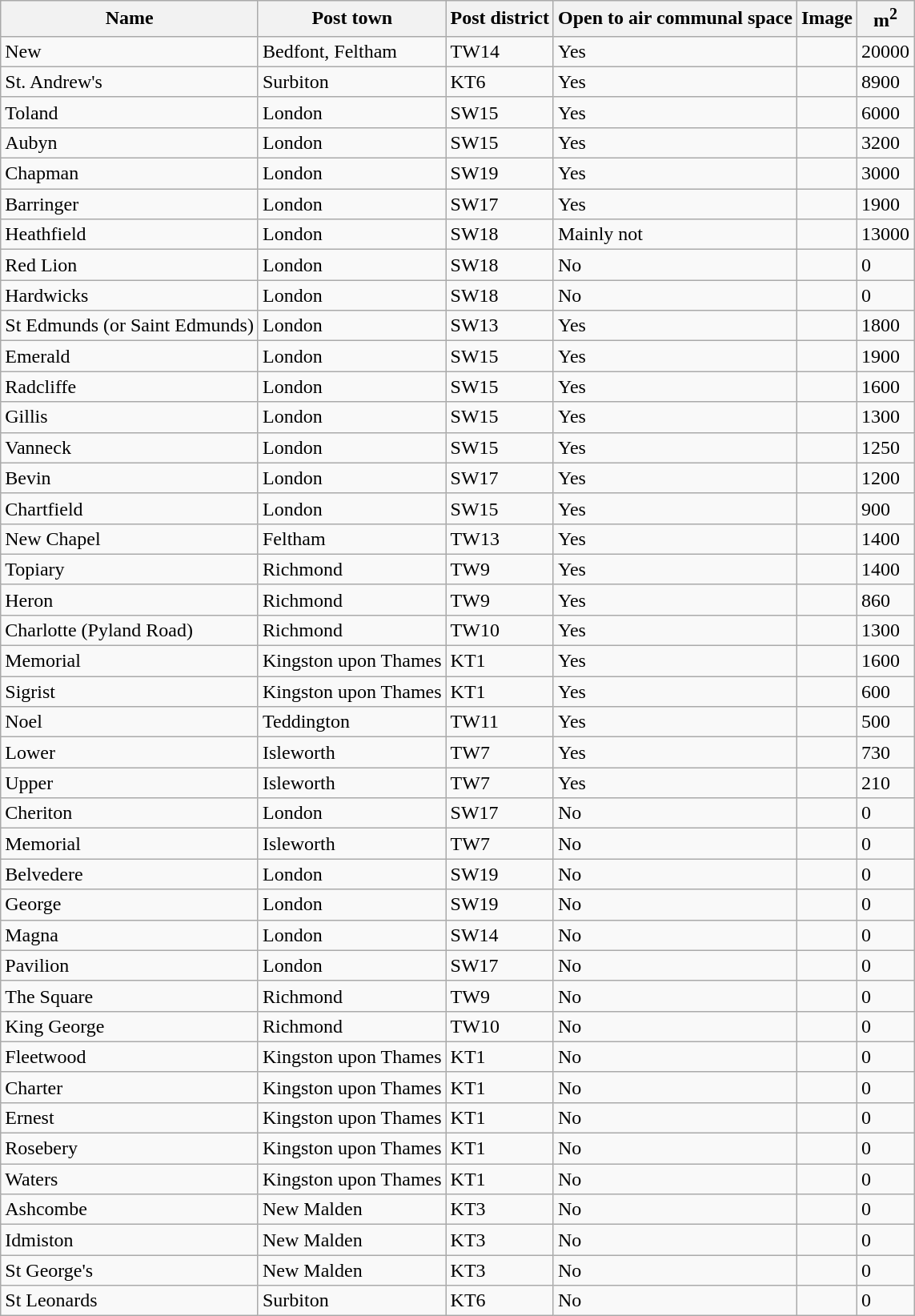<table class="wikitable sortable">
<tr>
<th>Name</th>
<th>Post town</th>
<th>Post district</th>
<th>Open to air communal space</th>
<th>Image</th>
<th>m<sup>2</sup></th>
</tr>
<tr>
<td>New</td>
<td>Bedfont, Feltham</td>
<td>TW14</td>
<td>Yes</td>
<td></td>
<td>20000</td>
</tr>
<tr>
<td>St. Andrew's</td>
<td>Surbiton</td>
<td>KT6</td>
<td>Yes</td>
<td></td>
<td>8900</td>
</tr>
<tr>
<td>Toland</td>
<td>London</td>
<td>SW15</td>
<td>Yes</td>
<td></td>
<td>6000</td>
</tr>
<tr>
<td>Aubyn</td>
<td>London</td>
<td>SW15</td>
<td>Yes</td>
<td></td>
<td>3200</td>
</tr>
<tr>
<td>Chapman</td>
<td>London</td>
<td>SW19</td>
<td>Yes</td>
<td></td>
<td>3000</td>
</tr>
<tr>
<td>Barringer</td>
<td>London</td>
<td>SW17</td>
<td>Yes</td>
<td></td>
<td>1900</td>
</tr>
<tr>
<td>Heathfield</td>
<td>London</td>
<td>SW18</td>
<td>Mainly not</td>
<td></td>
<td>13000</td>
</tr>
<tr>
<td>Red Lion</td>
<td>London</td>
<td>SW18</td>
<td>No</td>
<td></td>
<td>0</td>
</tr>
<tr>
<td>Hardwicks</td>
<td>London</td>
<td>SW18</td>
<td>No</td>
<td></td>
<td>0</td>
</tr>
<tr>
<td>St Edmunds (or Saint Edmunds)</td>
<td>London</td>
<td>SW13</td>
<td>Yes</td>
<td></td>
<td>1800</td>
</tr>
<tr>
<td>Emerald</td>
<td>London</td>
<td>SW15</td>
<td>Yes</td>
<td></td>
<td>1900</td>
</tr>
<tr>
<td>Radcliffe</td>
<td>London</td>
<td>SW15</td>
<td>Yes</td>
<td></td>
<td>1600</td>
</tr>
<tr>
<td>Gillis</td>
<td>London</td>
<td>SW15</td>
<td>Yes</td>
<td></td>
<td>1300</td>
</tr>
<tr>
<td>Vanneck</td>
<td>London</td>
<td>SW15</td>
<td>Yes</td>
<td></td>
<td>1250</td>
</tr>
<tr>
<td>Bevin</td>
<td>London</td>
<td>SW17</td>
<td>Yes</td>
<td></td>
<td>1200</td>
</tr>
<tr>
<td>Chartfield</td>
<td>London</td>
<td>SW15</td>
<td>Yes</td>
<td></td>
<td>900</td>
</tr>
<tr>
<td>New Chapel</td>
<td>Feltham</td>
<td>TW13</td>
<td>Yes</td>
<td></td>
<td>1400</td>
</tr>
<tr>
<td>Topiary</td>
<td>Richmond</td>
<td>TW9</td>
<td>Yes</td>
<td></td>
<td>1400</td>
</tr>
<tr>
<td>Heron</td>
<td>Richmond</td>
<td>TW9</td>
<td>Yes</td>
<td></td>
<td>860</td>
</tr>
<tr>
<td>Charlotte (Pyland Road)</td>
<td>Richmond</td>
<td>TW10</td>
<td>Yes</td>
<td></td>
<td>1300</td>
</tr>
<tr>
<td>Memorial</td>
<td>Kingston upon Thames</td>
<td>KT1</td>
<td>Yes</td>
<td></td>
<td>1600</td>
</tr>
<tr>
<td>Sigrist</td>
<td>Kingston upon Thames</td>
<td>KT1</td>
<td>Yes</td>
<td></td>
<td>600</td>
</tr>
<tr>
<td>Noel</td>
<td>Teddington</td>
<td>TW11</td>
<td>Yes</td>
<td></td>
<td>500</td>
</tr>
<tr>
<td>Lower</td>
<td>Isleworth</td>
<td>TW7</td>
<td>Yes</td>
<td></td>
<td>730</td>
</tr>
<tr>
<td>Upper</td>
<td>Isleworth</td>
<td>TW7</td>
<td>Yes</td>
<td></td>
<td>210</td>
</tr>
<tr>
<td>Cheriton</td>
<td>London</td>
<td>SW17</td>
<td>No</td>
<td></td>
<td>0</td>
</tr>
<tr>
<td>Memorial</td>
<td>Isleworth</td>
<td>TW7</td>
<td>No</td>
<td></td>
<td>0</td>
</tr>
<tr>
<td>Belvedere</td>
<td>London</td>
<td>SW19</td>
<td>No</td>
<td></td>
<td>0</td>
</tr>
<tr>
<td>George</td>
<td>London</td>
<td>SW19</td>
<td>No</td>
<td></td>
<td>0</td>
</tr>
<tr>
<td>Magna</td>
<td>London</td>
<td>SW14</td>
<td>No</td>
<td></td>
<td>0</td>
</tr>
<tr>
<td>Pavilion</td>
<td>London</td>
<td>SW17</td>
<td>No</td>
<td></td>
<td>0</td>
</tr>
<tr>
<td>The Square</td>
<td>Richmond</td>
<td>TW9</td>
<td>No</td>
<td></td>
<td>0</td>
</tr>
<tr>
<td>King George</td>
<td>Richmond</td>
<td>TW10</td>
<td>No</td>
<td></td>
<td>0</td>
</tr>
<tr>
<td>Fleetwood</td>
<td>Kingston upon Thames</td>
<td>KT1</td>
<td>No</td>
<td></td>
<td>0</td>
</tr>
<tr>
<td>Charter</td>
<td>Kingston upon Thames</td>
<td>KT1</td>
<td>No</td>
<td></td>
<td>0</td>
</tr>
<tr>
<td>Ernest</td>
<td>Kingston upon Thames</td>
<td>KT1</td>
<td>No</td>
<td></td>
<td>0</td>
</tr>
<tr>
<td>Rosebery</td>
<td>Kingston upon Thames</td>
<td>KT1</td>
<td>No</td>
<td></td>
<td>0</td>
</tr>
<tr>
<td>Waters</td>
<td>Kingston upon Thames</td>
<td>KT1</td>
<td>No</td>
<td></td>
<td>0</td>
</tr>
<tr>
<td>Ashcombe</td>
<td>New Malden</td>
<td>KT3</td>
<td>No</td>
<td></td>
<td>0</td>
</tr>
<tr>
<td>Idmiston</td>
<td>New Malden</td>
<td>KT3</td>
<td>No</td>
<td></td>
<td>0</td>
</tr>
<tr>
<td>St George's</td>
<td>New Malden</td>
<td>KT3</td>
<td>No</td>
<td></td>
<td>0</td>
</tr>
<tr>
<td>St Leonards</td>
<td>Surbiton</td>
<td>KT6</td>
<td>No</td>
<td></td>
<td>0</td>
</tr>
</table>
